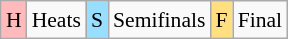<table class="wikitable" style="margin:0.5em auto; font-size:90%; line-height:1.25em; text-align:center;">
<tr>
<td style="background-color:#FFBBBB;">H</td>
<td>Heats</td>
<td style="background-color:#97DEFF;">S</td>
<td>Semifinals</td>
<td style="background-color:#FFDF80;">F</td>
<td>Final</td>
</tr>
</table>
